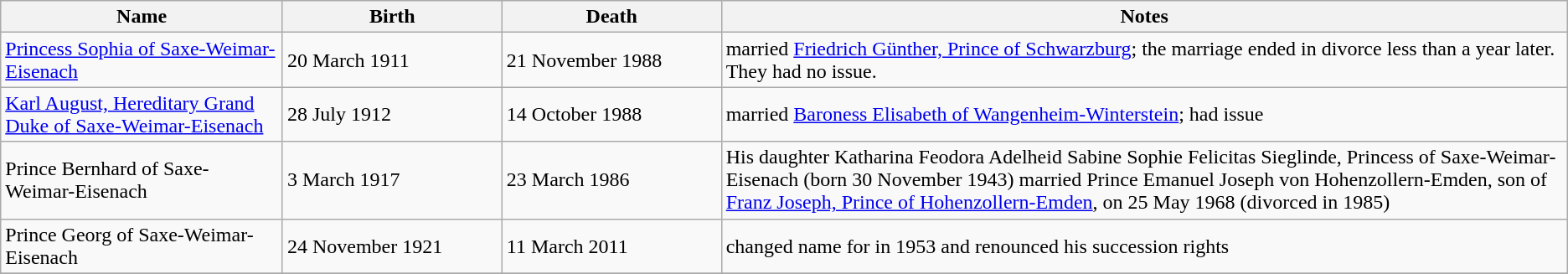<table class="wikitable sortable">
<tr>
<th width="18%">Name</th>
<th width="14%">Birth</th>
<th width="14%">Death</th>
<th width="62%">Notes</th>
</tr>
<tr>
<td><a href='#'>Princess Sophia of Saxe-Weimar-Eisenach</a></td>
<td>20 March 1911</td>
<td>21 November 1988</td>
<td>married <a href='#'>Friedrich Günther, Prince of Schwarzburg</a>; the marriage ended in divorce less than a year later.  They had no issue.</td>
</tr>
<tr>
<td><a href='#'>Karl August, Hereditary Grand Duke of Saxe-Weimar-Eisenach</a></td>
<td>28 July 1912</td>
<td>14 October 1988</td>
<td>married <a href='#'>Baroness Elisabeth of Wangenheim-Winterstein</a>; had issue</td>
</tr>
<tr>
<td>Prince Bernhard of Saxe-Weimar-Eisenach</td>
<td>3 March 1917</td>
<td>23 March 1986</td>
<td>His daughter Katharina Feodora Adelheid Sabine Sophie Felicitas Sieglinde, Princess of Saxe-Weimar-Eisenach (born 30 November 1943) married Prince Emanuel Joseph von Hohenzollern-Emden, son of <a href='#'>Franz Joseph, Prince of Hohenzollern-Emden</a>, on 25 May 1968 (divorced in 1985)</td>
</tr>
<tr>
<td>Prince Georg of Saxe-Weimar-Eisenach</td>
<td>24 November 1921</td>
<td>11 March 2011</td>
<td>changed name for <em></em> in 1953 and renounced his succession rights</td>
</tr>
<tr>
</tr>
</table>
